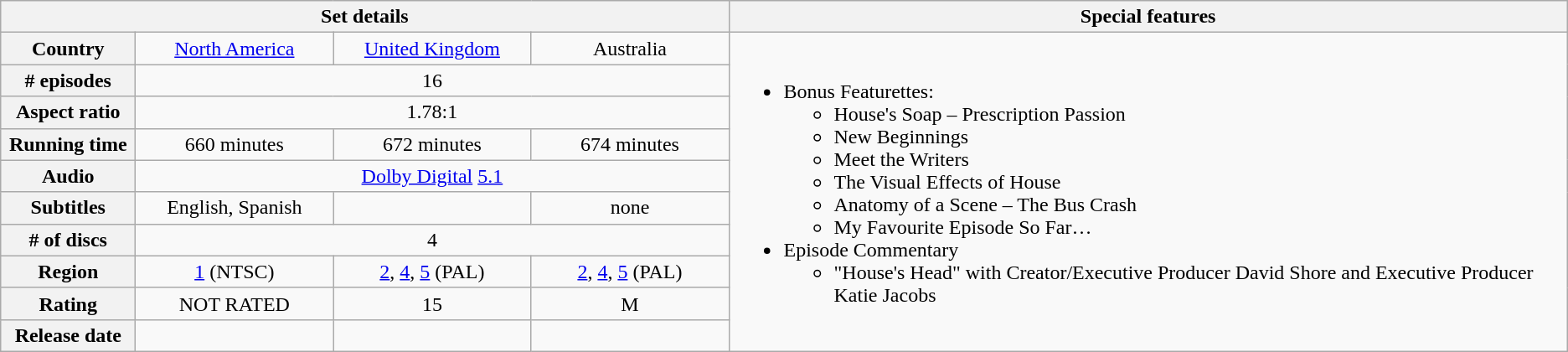<table style="text-align:center;" class="wikitable plainrowheaders">
<tr>
<th colspan="4">Set details</th>
<th>Special features</th>
</tr>
<tr>
<th width="100px">Country</th>
<td width="150px"><a href='#'>North America</a></td>
<td width="150px"><a href='#'>United Kingdom</a></td>
<td width="150px">Australia</td>
<td style="padding-right: 8px" align="left" valign="top" rowspan="10"><br><ul><li>Bonus Featurettes:<ul><li>House's Soap – Prescription Passion</li><li>New Beginnings</li><li>Meet the Writers</li><li>The Visual Effects of House</li><li>Anatomy of a Scene – The Bus Crash</li><li>My Favourite Episode So Far…</li></ul></li><li>Episode Commentary<ul><li>"House's Head" with Creator/Executive Producer David Shore and Executive Producer Katie Jacobs</li></ul></li></ul></td>
</tr>
<tr>
<th># episodes</th>
<td colspan="3">16</td>
</tr>
<tr>
<th>Aspect ratio</th>
<td colspan="3">1.78:1</td>
</tr>
<tr>
<th>Running time</th>
<td>660 minutes</td>
<td>672 minutes</td>
<td>674 minutes</td>
</tr>
<tr>
<th>Audio</th>
<td colspan="3"><a href='#'>Dolby Digital</a> <a href='#'>5.1</a></td>
</tr>
<tr>
<th>Subtitles</th>
<td>English, Spanish</td>
<td></td>
<td>none</td>
</tr>
<tr>
<th># of discs</th>
<td colspan="3">4</td>
</tr>
<tr>
<th>Region</th>
<td><a href='#'>1</a> (NTSC)</td>
<td><a href='#'>2</a>, <a href='#'>4</a>, <a href='#'>5</a> (PAL)</td>
<td><a href='#'>2</a>, <a href='#'>4</a>, <a href='#'>5</a> (PAL)</td>
</tr>
<tr>
<th>Rating</th>
<td>NOT RATED</td>
<td>15</td>
<td>M</td>
</tr>
<tr>
<th>Release date</th>
<td></td>
<td></td>
<td></td>
</tr>
</table>
